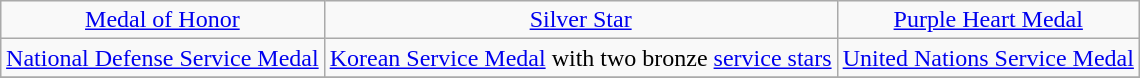<table class="wikitable" style="margin:1em auto; text-align:center;">
<tr>
<td><a href='#'>Medal of Honor</a></td>
<td><a href='#'>Silver Star</a></td>
<td><a href='#'>Purple Heart Medal</a></td>
</tr>
<tr>
<td><a href='#'>National Defense Service Medal</a></td>
<td><a href='#'>Korean Service Medal</a> with two bronze <a href='#'>service stars</a></td>
<td><a href='#'>United Nations Service Medal</a></td>
</tr>
<tr>
</tr>
</table>
